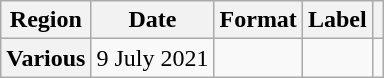<table class="wikitable plainrowheaders">
<tr>
<th scope="col">Region</th>
<th scope="col">Date</th>
<th scope="col">Format</th>
<th scope="col">Label</th>
<th scope="col"></th>
</tr>
<tr>
<th scope="row">Various</th>
<td>9 July 2021</td>
<td></td>
<td></td>
<td align="center"></td>
</tr>
</table>
